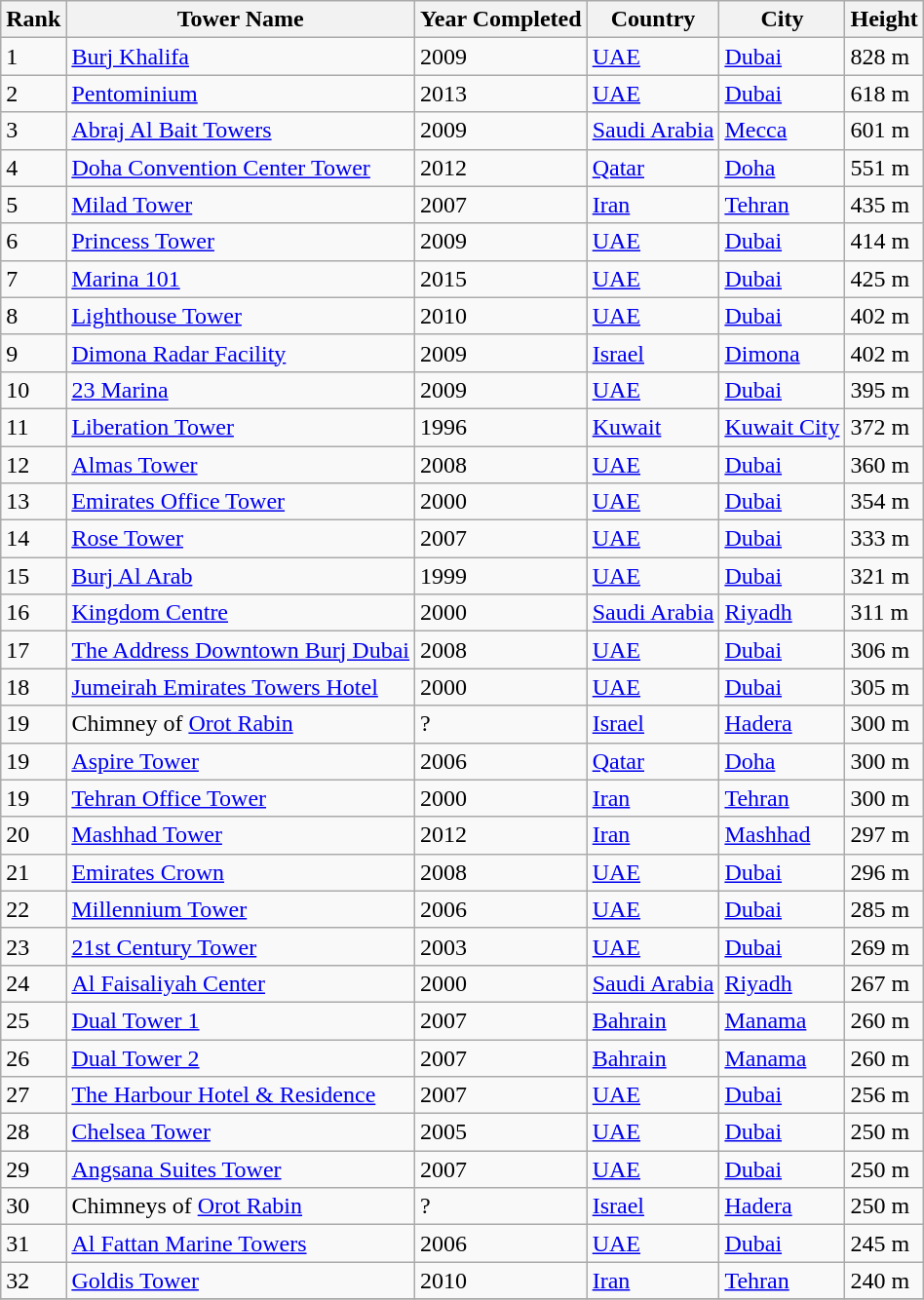<table class="wikitable">
<tr>
<th>Rank</th>
<th>Tower Name</th>
<th>Year Completed</th>
<th>Country</th>
<th>City</th>
<th>Height</th>
</tr>
<tr>
<td>1</td>
<td><a href='#'>Burj Khalifa</a></td>
<td>2009</td>
<td><a href='#'>UAE</a></td>
<td><a href='#'>Dubai</a></td>
<td>828 m</td>
</tr>
<tr>
<td>2</td>
<td><a href='#'>Pentominium</a></td>
<td>2013</td>
<td><a href='#'>UAE</a></td>
<td><a href='#'>Dubai</a></td>
<td>618 m</td>
</tr>
<tr>
<td>3</td>
<td><a href='#'>Abraj Al Bait Towers</a></td>
<td>2009</td>
<td><a href='#'>Saudi Arabia</a></td>
<td><a href='#'>Mecca</a></td>
<td>601 m</td>
</tr>
<tr>
<td>4</td>
<td><a href='#'>Doha Convention Center Tower</a></td>
<td>2012</td>
<td><a href='#'>Qatar</a></td>
<td><a href='#'>Doha</a></td>
<td>551 m</td>
</tr>
<tr>
<td>5</td>
<td><a href='#'>Milad Tower</a></td>
<td>2007</td>
<td><a href='#'>Iran</a></td>
<td><a href='#'>Tehran</a></td>
<td>435 m</td>
</tr>
<tr>
<td>6</td>
<td><a href='#'>Princess Tower</a></td>
<td>2009</td>
<td><a href='#'>UAE</a></td>
<td><a href='#'>Dubai</a></td>
<td>414 m</td>
</tr>
<tr>
<td>7</td>
<td><a href='#'>Marina 101</a></td>
<td>2015</td>
<td><a href='#'>UAE</a></td>
<td><a href='#'>Dubai</a></td>
<td>425 m</td>
</tr>
<tr>
<td>8</td>
<td><a href='#'>Lighthouse Tower</a></td>
<td>2010</td>
<td><a href='#'>UAE</a></td>
<td><a href='#'>Dubai</a></td>
<td>402 m</td>
</tr>
<tr>
<td>9</td>
<td><a href='#'>Dimona Radar Facility</a></td>
<td>2009</td>
<td><a href='#'>Israel</a></td>
<td><a href='#'>Dimona</a></td>
<td>402 m</td>
</tr>
<tr>
<td>10</td>
<td><a href='#'>23 Marina</a></td>
<td>2009</td>
<td><a href='#'>UAE</a></td>
<td><a href='#'>Dubai</a></td>
<td>395 m</td>
</tr>
<tr>
<td>11</td>
<td><a href='#'>Liberation Tower</a></td>
<td>1996</td>
<td><a href='#'>Kuwait</a></td>
<td><a href='#'>Kuwait City</a></td>
<td>372 m</td>
</tr>
<tr>
<td>12</td>
<td><a href='#'>Almas Tower</a></td>
<td>2008</td>
<td><a href='#'>UAE</a></td>
<td><a href='#'>Dubai</a></td>
<td>360 m</td>
</tr>
<tr>
<td>13</td>
<td><a href='#'>Emirates Office Tower</a></td>
<td>2000</td>
<td><a href='#'>UAE</a></td>
<td><a href='#'>Dubai</a></td>
<td>354 m</td>
</tr>
<tr>
<td>14</td>
<td><a href='#'>Rose Tower</a></td>
<td>2007</td>
<td><a href='#'>UAE</a></td>
<td><a href='#'>Dubai</a></td>
<td>333 m</td>
</tr>
<tr>
<td>15</td>
<td><a href='#'>Burj Al Arab</a></td>
<td>1999</td>
<td><a href='#'>UAE</a></td>
<td><a href='#'>Dubai</a></td>
<td>321 m</td>
</tr>
<tr>
<td>16</td>
<td><a href='#'>Kingdom Centre</a></td>
<td>2000</td>
<td><a href='#'>Saudi Arabia</a></td>
<td><a href='#'>Riyadh</a></td>
<td>311 m</td>
</tr>
<tr>
<td>17</td>
<td><a href='#'>The Address Downtown Burj Dubai</a></td>
<td>2008</td>
<td><a href='#'>UAE</a></td>
<td><a href='#'>Dubai</a></td>
<td>306 m</td>
</tr>
<tr>
<td>18</td>
<td><a href='#'>Jumeirah Emirates Towers Hotel</a></td>
<td>2000</td>
<td><a href='#'>UAE</a></td>
<td><a href='#'>Dubai</a></td>
<td>305 m</td>
</tr>
<tr>
<td>19</td>
<td>Chimney of <a href='#'>Orot Rabin</a></td>
<td>?</td>
<td><a href='#'>Israel</a></td>
<td><a href='#'>Hadera</a></td>
<td>300 m</td>
</tr>
<tr>
<td>19</td>
<td><a href='#'>Aspire Tower</a></td>
<td>2006</td>
<td><a href='#'>Qatar</a></td>
<td><a href='#'>Doha</a></td>
<td>300 m</td>
</tr>
<tr>
<td>19</td>
<td><a href='#'>Tehran Office Tower</a></td>
<td>2000</td>
<td><a href='#'>Iran</a></td>
<td><a href='#'>Tehran</a></td>
<td>300 m</td>
</tr>
<tr>
<td>20</td>
<td><a href='#'>Mashhad Tower</a></td>
<td>2012</td>
<td><a href='#'>Iran</a></td>
<td><a href='#'>Mashhad</a></td>
<td>297 m</td>
</tr>
<tr>
<td>21</td>
<td><a href='#'>Emirates Crown</a></td>
<td>2008</td>
<td><a href='#'>UAE</a></td>
<td><a href='#'>Dubai</a></td>
<td>296 m</td>
</tr>
<tr>
<td>22</td>
<td><a href='#'>Millennium Tower</a></td>
<td>2006</td>
<td><a href='#'>UAE</a></td>
<td><a href='#'>Dubai</a></td>
<td>285 m</td>
</tr>
<tr>
<td>23</td>
<td><a href='#'>21st Century Tower</a></td>
<td>2003</td>
<td><a href='#'>UAE</a></td>
<td><a href='#'>Dubai</a></td>
<td>269 m</td>
</tr>
<tr>
<td>24</td>
<td><a href='#'>Al Faisaliyah Center</a></td>
<td>2000</td>
<td><a href='#'>Saudi Arabia</a></td>
<td><a href='#'>Riyadh</a></td>
<td>267 m</td>
</tr>
<tr>
<td>25</td>
<td><a href='#'>Dual Tower 1</a></td>
<td>2007</td>
<td><a href='#'>Bahrain</a></td>
<td><a href='#'>Manama</a></td>
<td>260 m</td>
</tr>
<tr>
<td>26</td>
<td><a href='#'>Dual Tower 2</a></td>
<td>2007</td>
<td><a href='#'>Bahrain</a></td>
<td><a href='#'>Manama</a></td>
<td>260 m</td>
</tr>
<tr>
<td>27</td>
<td><a href='#'>The Harbour Hotel & Residence</a></td>
<td>2007</td>
<td><a href='#'>UAE</a></td>
<td><a href='#'>Dubai</a></td>
<td>256 m</td>
</tr>
<tr>
<td>28</td>
<td><a href='#'>Chelsea Tower</a></td>
<td>2005</td>
<td><a href='#'>UAE</a></td>
<td><a href='#'>Dubai</a></td>
<td>250 m</td>
</tr>
<tr>
<td>29</td>
<td><a href='#'>Angsana Suites Tower</a></td>
<td>2007</td>
<td><a href='#'>UAE</a></td>
<td><a href='#'>Dubai</a></td>
<td>250 m</td>
</tr>
<tr>
<td>30</td>
<td>Chimneys of <a href='#'>Orot Rabin</a></td>
<td>?</td>
<td><a href='#'>Israel</a></td>
<td><a href='#'>Hadera</a></td>
<td>250 m</td>
</tr>
<tr>
<td>31</td>
<td><a href='#'>Al Fattan Marine Towers</a></td>
<td>2006</td>
<td><a href='#'>UAE</a></td>
<td><a href='#'>Dubai</a></td>
<td>245 m</td>
</tr>
<tr>
<td>32</td>
<td><a href='#'>Goldis Tower</a></td>
<td>2010</td>
<td><a href='#'>Iran</a></td>
<td><a href='#'>Tehran</a></td>
<td>240 m</td>
</tr>
<tr>
</tr>
</table>
